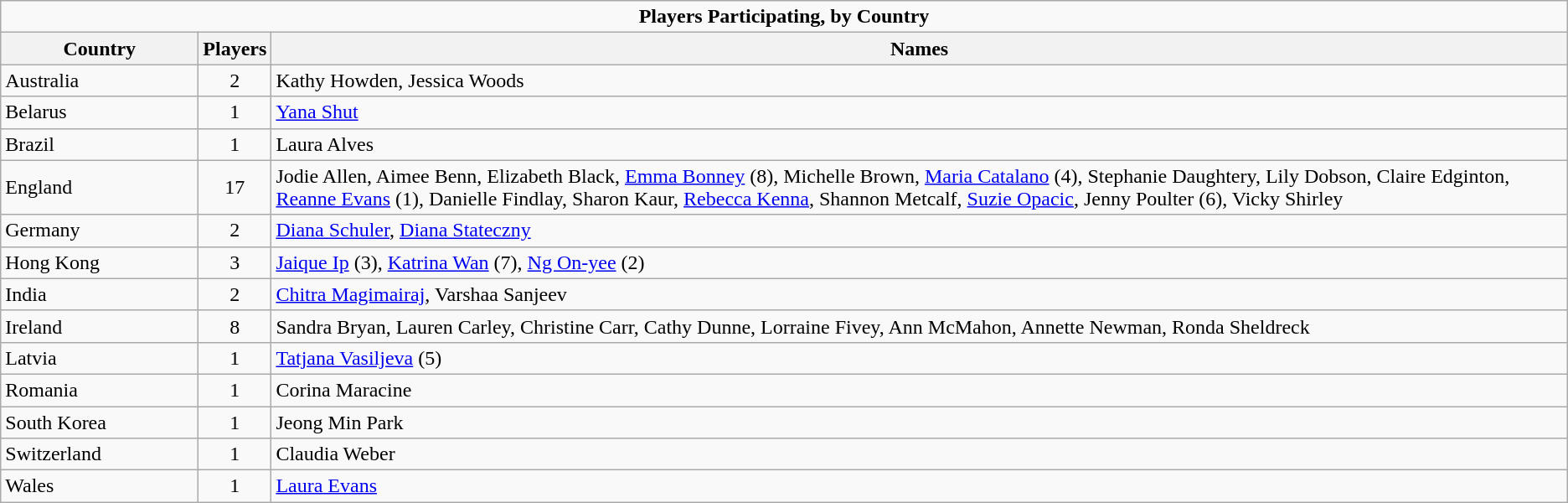<table class="wikitable sortable">
<tr>
<td colspan="3" style="text-align:center;"><strong>Players Participating, by Country</strong></td>
</tr>
<tr>
<th scope="col" style="width: 150px;">Country</th>
<th style="text-align:center;">Players</th>
<th>Names</th>
</tr>
<tr>
<td> Australia</td>
<td style="text-align:center;">2</td>
<td>Kathy Howden, Jessica Woods</td>
</tr>
<tr>
<td> Belarus</td>
<td style="text-align:center;">1</td>
<td><a href='#'>Yana Shut</a></td>
</tr>
<tr>
<td> Brazil</td>
<td style="text-align:center;">1</td>
<td>Laura Alves</td>
</tr>
<tr>
<td> England</td>
<td style="text-align:center;">17</td>
<td>Jodie Allen, Aimee Benn, Elizabeth Black, <a href='#'>Emma Bonney</a> (8), Michelle Brown, <a href='#'>Maria Catalano</a> (4), Stephanie Daughtery, Lily Dobson, Claire Edginton, <a href='#'>Reanne Evans</a> (1), Danielle Findlay, Sharon Kaur, <a href='#'>Rebecca Kenna</a>, Shannon Metcalf, <a href='#'>Suzie Opacic</a>, Jenny Poulter (6), Vicky Shirley</td>
</tr>
<tr>
<td> Germany</td>
<td style="text-align:center;">2</td>
<td><a href='#'>Diana Schuler</a>, <a href='#'>Diana Stateczny</a></td>
</tr>
<tr>
<td> Hong Kong</td>
<td style="text-align:center;">3</td>
<td><a href='#'>Jaique Ip</a> (3), <a href='#'>Katrina Wan</a> (7), <a href='#'>Ng On-yee</a> (2)</td>
</tr>
<tr>
<td> India</td>
<td style="text-align:center;">2</td>
<td><a href='#'>Chitra Magimairaj</a>, Varshaa Sanjeev</td>
</tr>
<tr>
<td> Ireland</td>
<td style="text-align:center;">8</td>
<td>Sandra Bryan, Lauren Carley, Christine Carr, Cathy Dunne, Lorraine Fivey, Ann McMahon, Annette Newman, Ronda Sheldreck</td>
</tr>
<tr>
<td> Latvia</td>
<td style="text-align:center;">1</td>
<td><a href='#'>Tatjana Vasiljeva</a> (5)</td>
</tr>
<tr>
<td> Romania</td>
<td style="text-align:center;">1</td>
<td>Corina Maracine</td>
</tr>
<tr>
<td> South Korea</td>
<td style="text-align:center;">1</td>
<td>Jeong Min Park</td>
</tr>
<tr>
<td> Switzerland</td>
<td style="text-align:center;">1</td>
<td>Claudia Weber</td>
</tr>
<tr>
<td> Wales</td>
<td style="text-align:center;">1</td>
<td><a href='#'>Laura Evans</a></td>
</tr>
</table>
